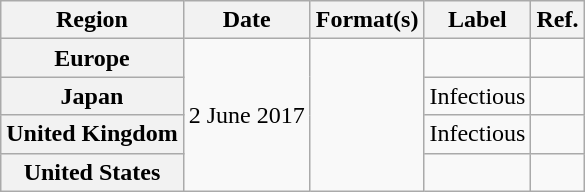<table class="wikitable plainrowheaders">
<tr>
<th scope="col">Region</th>
<th scope="col">Date</th>
<th scope="col">Format(s)</th>
<th scope="col">Label</th>
<th scope="col">Ref.</th>
</tr>
<tr>
<th scope="row">Europe</th>
<td rowspan="4">2 June 2017</td>
<td rowspan="4"></td>
<td></td>
<td></td>
</tr>
<tr>
<th scope="row">Japan</th>
<td>Infectious</td>
<td></td>
</tr>
<tr>
<th scope="row">United Kingdom</th>
<td>Infectious</td>
<td></td>
</tr>
<tr>
<th scope="row">United States</th>
<td></td>
<td></td>
</tr>
</table>
